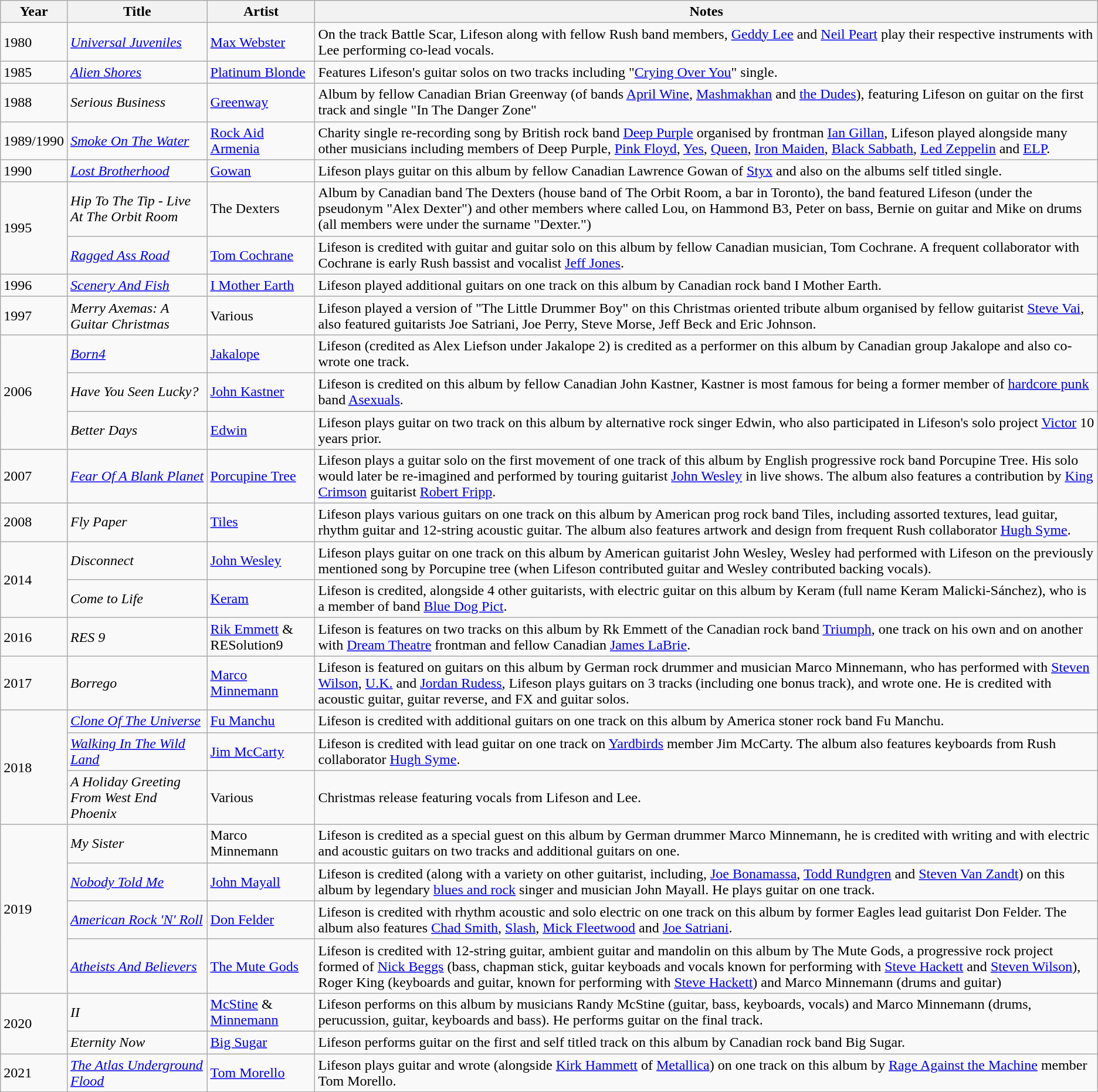<table class="wikitable">
<tr>
<th>Year</th>
<th>Title</th>
<th>Artist</th>
<th>Notes</th>
</tr>
<tr>
<td>1980</td>
<td><em><a href='#'>Universal Juveniles</a></em></td>
<td><a href='#'>Max Webster</a></td>
<td>On the track Battle Scar, Lifeson along with fellow Rush band members, <a href='#'>Geddy Lee</a> and <a href='#'>Neil Peart</a> play their respective instruments with Lee performing co-lead vocals.</td>
</tr>
<tr>
<td>1985</td>
<td><em><a href='#'>Alien Shores</a></em></td>
<td><a href='#'>Platinum Blonde</a></td>
<td>Features Lifeson's guitar solos on two tracks including "<a href='#'>Crying Over You</a>" single.</td>
</tr>
<tr>
<td>1988</td>
<td><em>Serious Business</em></td>
<td><a href='#'>Greenway</a></td>
<td>Album by fellow Canadian Brian Greenway (of bands <a href='#'>April Wine</a>, <a href='#'>Mashmakhan</a> and <a href='#'>the Dudes</a>), featuring Lifeson on guitar on the first track and single "In The Danger Zone"</td>
</tr>
<tr>
<td>1989/1990</td>
<td><a href='#'><em>Smoke On The Water</em></a></td>
<td><a href='#'>Rock Aid Armenia</a></td>
<td>Charity single re-recording song by British rock band <a href='#'>Deep Purple</a> organised by frontman <a href='#'>Ian Gillan</a>, Lifeson played alongside many other musicians including members of Deep Purple, <a href='#'>Pink Floyd</a>, <a href='#'>Yes</a>, <a href='#'>Queen</a>, <a href='#'>Iron Maiden</a>, <a href='#'>Black Sabbath</a>, <a href='#'>Led Zeppelin</a> and <a href='#'>ELP</a>.</td>
</tr>
<tr>
<td>1990</td>
<td><em><a href='#'>Lost Brotherhood</a></em></td>
<td><a href='#'>Gowan</a></td>
<td>Lifeson plays guitar on this album by fellow Canadian Lawrence Gowan of <a href='#'>Styx</a> and also on the albums self titled single.</td>
</tr>
<tr>
<td rowspan="2">1995</td>
<td><em>Hip To The Tip - Live At The Orbit Room</em></td>
<td>The Dexters</td>
<td>Album by Canadian band The Dexters (house band of The Orbit Room, a bar in Toronto), the band featured Lifeson (under the pseudonym "Alex Dexter") and other members where called Lou, on Hammond B3, Peter on bass, Bernie on guitar and Mike on drums (all members were under the surname "Dexter.")</td>
</tr>
<tr>
<td><em><a href='#'>Ragged Ass Road</a></em></td>
<td><a href='#'>Tom Cochrane</a></td>
<td>Lifeson is credited with guitar and guitar solo on this album by fellow Canadian musician, Tom Cochrane. A frequent collaborator with Cochrane is early Rush bassist and vocalist <a href='#'>Jeff Jones</a>.</td>
</tr>
<tr>
<td>1996</td>
<td><a href='#'><em>Scenery And Fish</em></a></td>
<td><a href='#'>I Mother Earth</a></td>
<td>Lifeson played additional guitars on one track on this album by Canadian rock band I Mother Earth.</td>
</tr>
<tr>
<td>1997</td>
<td><em>Merry Axemas: A Guitar Christmas</em></td>
<td>Various</td>
<td>Lifeson played a version of "The Little Drummer Boy" on this Christmas oriented tribute album organised by fellow guitarist <a href='#'>Steve Vai</a>, also featured guitarists Joe Satriani, Joe Perry, Steve Morse, Jeff Beck and Eric Johnson.</td>
</tr>
<tr>
<td rowspan="3">2006</td>
<td><a href='#'><em>Born4</em></a></td>
<td><a href='#'>Jakalope</a></td>
<td>Lifeson (credited as Alex Liefson under Jakalope 2) is credited as a performer on this album by Canadian group Jakalope and also co-wrote one track.</td>
</tr>
<tr>
<td><em>Have You Seen Lucky?</em></td>
<td><a href='#'>John Kastner</a></td>
<td>Lifeson is credited on this album by fellow Canadian John Kastner, Kastner is most famous for being a former member of <a href='#'>hardcore punk</a> band <a href='#'>Asexuals</a>.</td>
</tr>
<tr>
<td><em>Better Days</em></td>
<td><a href='#'>Edwin</a></td>
<td>Lifeson plays guitar on two track on this album by alternative rock singer Edwin, who also participated in Lifeson's solo project <a href='#'>Victor</a> 10 years prior.</td>
</tr>
<tr>
<td>2007</td>
<td><em><a href='#'>Fear Of A Blank Planet</a></em></td>
<td><a href='#'>Porcupine Tree</a></td>
<td>Lifeson plays a guitar solo on the first movement of one track of this album by English progressive rock band Porcupine Tree. His solo would later be re-imagined and performed by touring guitarist <a href='#'>John Wesley</a> in live shows. The album also features a contribution by <a href='#'>King Crimson</a> guitarist <a href='#'>Robert Fripp</a>.</td>
</tr>
<tr>
<td>2008</td>
<td><em>Fly Paper</em></td>
<td><a href='#'>Tiles</a></td>
<td>Lifeson plays various guitars on one track on this album by American prog rock band Tiles, including assorted textures, lead guitar, rhythm guitar and 12-string acoustic guitar. The album also features artwork and design from frequent Rush collaborator <a href='#'>Hugh Syme</a>.</td>
</tr>
<tr>
<td rowspan="2">2014</td>
<td><em>Disconnect</em></td>
<td><a href='#'>John Wesley</a></td>
<td>Lifeson plays guitar on one track on this album by American guitarist John Wesley, Wesley had performed with Lifeson on the previously mentioned song by Porcupine tree (when Lifeson contributed guitar and Wesley contributed backing vocals).</td>
</tr>
<tr>
<td><em>Come to Life</em></td>
<td><a href='#'>Keram</a></td>
<td>Lifeson is credited, alongside 4 other guitarists, with electric guitar on this album by Keram (full name Keram Malicki-Sánchez), who is a member of band <a href='#'>Blue Dog Pict</a>.</td>
</tr>
<tr>
<td>2016</td>
<td><em>RES 9</em></td>
<td><a href='#'>Rik Emmett</a> & RESolution9</td>
<td>Lifeson is features on two tracks on this album by Rk Emmett of the Canadian rock band <a href='#'>Triumph</a>, one track on his own and on another with <a href='#'>Dream Theatre</a> frontman and fellow Canadian <a href='#'>James LaBrie</a>.</td>
</tr>
<tr>
<td>2017</td>
<td><em>Borrego</em></td>
<td><a href='#'>Marco Minnemann</a></td>
<td>Lifeson is featured on guitars on this album by German rock drummer and musician Marco Minnemann, who has performed with <a href='#'>Steven Wilson</a>, <a href='#'>U.K.</a> and <a href='#'>Jordan Rudess</a>, Lifeson plays guitars on 3 tracks (including one bonus track), and wrote one. He is credited with acoustic guitar, guitar reverse, and FX and guitar solos.</td>
</tr>
<tr>
<td rowspan="3">2018</td>
<td><a href='#'><em>Clone Of The Universe</em></a></td>
<td><a href='#'>Fu Manchu</a></td>
<td>Lifeson is credited with additional guitars on one track on this album by America stoner rock band Fu Manchu.</td>
</tr>
<tr>
<td><em><a href='#'>Walking In The Wild Land</a></em></td>
<td><a href='#'>Jim McCarty</a></td>
<td>Lifeson is credited with lead guitar on one track on <a href='#'>Yardbirds</a> member Jim McCarty. The album also features keyboards from Rush collaborator <a href='#'>Hugh Syme</a>.</td>
</tr>
<tr>
<td><em>A Holiday Greeting From West End Phoenix</em></td>
<td>Various</td>
<td>Christmas release featuring vocals from Lifeson and Lee.</td>
</tr>
<tr>
<td rowspan="4">2019</td>
<td><em>My Sister</em></td>
<td>Marco Minnemann</td>
<td>Lifeson is credited as a special guest on this album by German drummer Marco Minnemann, he is credited with writing and with electric and acoustic guitars on two tracks and additional guitars on one.</td>
</tr>
<tr>
<td><a href='#'><em>Nobody Told Me</em></a></td>
<td><a href='#'>John Mayall</a></td>
<td>Lifeson is credited (along with a variety on other guitarist, including, <a href='#'>Joe Bonamassa</a>, <a href='#'>Todd Rundgren</a> and <a href='#'>Steven Van Zandt</a>) on this album by legendary <a href='#'>blues and rock</a> singer and musician John Mayall. He plays guitar on one track.</td>
</tr>
<tr>
<td><a href='#'><em>American Rock 'N' Roll</em></a></td>
<td><a href='#'>Don Felder</a></td>
<td>Lifeson is credited with rhythm acoustic and solo electric on one track on this album by former Eagles lead guitarist Don Felder. The album also features <a href='#'>Chad Smith</a>, <a href='#'>Slash</a>, <a href='#'>Mick Fleetwood</a> and <a href='#'>Joe Satriani</a>.</td>
</tr>
<tr>
<td><a href='#'><em>Atheists And Believers</em></a></td>
<td><a href='#'>The Mute Gods</a></td>
<td>Lifeson is credited with 12-string guitar, ambient guitar and mandolin on this album by The Mute Gods, a progressive rock project formed of <a href='#'>Nick Beggs</a> (bass, chapman stick, guitar keyboads and vocals known for performing with <a href='#'>Steve Hackett</a> and <a href='#'>Steven Wilson</a>), Roger King (keyboards and guitar, known for performing with <a href='#'>Steve Hackett</a>) and Marco Minnemann (drums and guitar)</td>
</tr>
<tr>
<td rowspan="2">2020</td>
<td><em>II</em></td>
<td><a href='#'>McStine</a> & <a href='#'>Minnemann</a></td>
<td>Lifeson performs on this album by musicians Randy McStine (guitar, bass, keyboards, vocals) and Marco Minnemann (drums, perucussion, guitar, keyboards and bass). He performs guitar on the final track.</td>
</tr>
<tr>
<td><em>Eternity Now</em></td>
<td><a href='#'>Big Sugar</a></td>
<td>Lifeson performs guitar on the first and self titled track on this album by Canadian rock band Big Sugar.</td>
</tr>
<tr>
<td>2021</td>
<td><em><a href='#'>The Atlas Underground Flood</a></em></td>
<td><a href='#'>Tom Morello</a></td>
<td>Lifeson plays guitar and wrote (alongside <a href='#'>Kirk Hammett</a> of <a href='#'>Metallica</a>) on one track on this album by <a href='#'>Rage Against the Machine</a> member Tom Morello.</td>
</tr>
</table>
